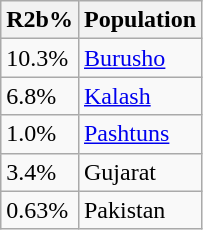<table class="wikitable">
<tr>
<th>R2b%</th>
<th>Population</th>
</tr>
<tr>
<td>10.3%</td>
<td><a href='#'>Burusho</a></td>
</tr>
<tr>
<td>6.8%</td>
<td><a href='#'>Kalash</a></td>
</tr>
<tr>
<td>1.0%</td>
<td><a href='#'>Pashtuns</a></td>
</tr>
<tr>
<td>3.4%</td>
<td>Gujarat</td>
</tr>
<tr>
<td>0.63%</td>
<td>Pakistan</td>
</tr>
</table>
